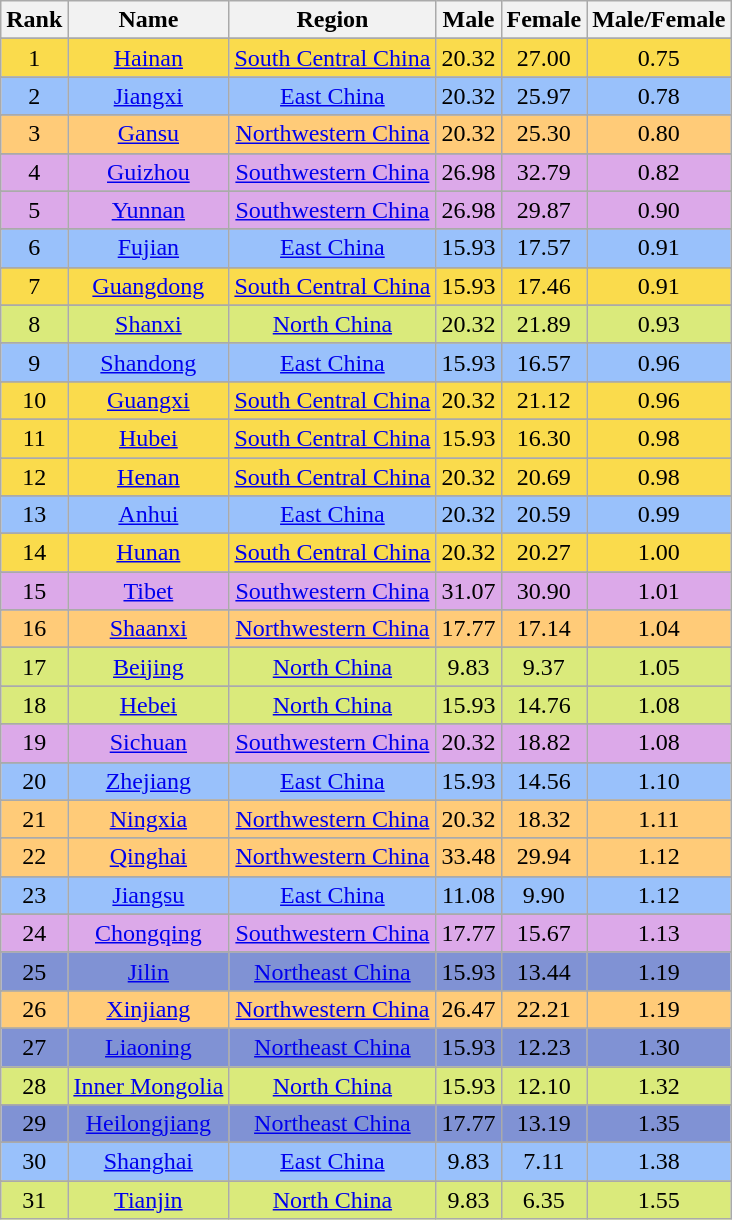<table class="wikitable sortable">
<tr>
<th>Rank</th>
<th>Name</th>
<th>Region</th>
<th>Male</th>
<th>Female</th>
<th>Male/Female</th>
</tr>
<tr>
</tr>
<tr align="center" style="background-color: #fadb4c;">
<td>1</td>
<td><a href='#'>Hainan</a></td>
<td><a href='#'>South Central China</a></td>
<td>20.32</td>
<td>27.00</td>
<td>0.75</td>
</tr>
<tr>
</tr>
<tr align="center" style="background-color: #99c1fb;">
<td>2</td>
<td><a href='#'>Jiangxi</a></td>
<td><a href='#'>East China</a></td>
<td>20.32</td>
<td>25.97</td>
<td>0.78</td>
</tr>
<tr>
</tr>
<tr align="center" style="background-color: #ffcb78;">
<td>3</td>
<td><a href='#'>Gansu</a></td>
<td><a href='#'>Northwestern China</a></td>
<td>20.32</td>
<td>25.30</td>
<td>0.80</td>
</tr>
<tr>
</tr>
<tr align="center" style="background-color: #dca9e9;">
<td>4</td>
<td><a href='#'>Guizhou</a></td>
<td><a href='#'>Southwestern China</a></td>
<td>26.98</td>
<td>32.79</td>
<td>0.82</td>
</tr>
<tr>
</tr>
<tr align="center" style="background-color: #dca9e9;">
<td>5</td>
<td><a href='#'>Yunnan</a></td>
<td><a href='#'>Southwestern China</a></td>
<td>26.98</td>
<td>29.87</td>
<td>0.90</td>
</tr>
<tr>
</tr>
<tr align="center" style="background-color: #99c1fb;">
<td>6</td>
<td><a href='#'>Fujian</a></td>
<td><a href='#'>East China</a></td>
<td>15.93</td>
<td>17.57</td>
<td>0.91</td>
</tr>
<tr>
</tr>
<tr align="center" style="background-color: #fadb4c;">
<td>7</td>
<td><a href='#'>Guangdong</a></td>
<td><a href='#'>South Central China</a></td>
<td>15.93</td>
<td>17.46</td>
<td>0.91</td>
</tr>
<tr>
</tr>
<tr align="center" style="background-color: #daea7b;">
<td>8</td>
<td><a href='#'>Shanxi</a></td>
<td><a href='#'>North China</a></td>
<td>20.32</td>
<td>21.89</td>
<td>0.93</td>
</tr>
<tr>
</tr>
<tr align="center" style="background-color: #99c1fb;">
<td>9</td>
<td><a href='#'>Shandong</a></td>
<td><a href='#'>East China</a></td>
<td>15.93</td>
<td>16.57</td>
<td>0.96</td>
</tr>
<tr>
</tr>
<tr align="center" style="background-color: #fadb4c;">
<td>10</td>
<td><a href='#'>Guangxi</a></td>
<td><a href='#'>South Central China</a></td>
<td>20.32</td>
<td>21.12</td>
<td>0.96</td>
</tr>
<tr>
</tr>
<tr align="center" style="background-color: #fadb4c;">
<td>11</td>
<td><a href='#'>Hubei</a></td>
<td><a href='#'>South Central China</a></td>
<td>15.93</td>
<td>16.30</td>
<td>0.98</td>
</tr>
<tr>
</tr>
<tr align="center" style="background-color: #fadb4c;">
<td>12</td>
<td><a href='#'>Henan</a></td>
<td><a href='#'>South Central China</a></td>
<td>20.32</td>
<td>20.69</td>
<td>0.98</td>
</tr>
<tr>
</tr>
<tr align="center" style="background-color: #99c1fb;">
<td>13</td>
<td><a href='#'>Anhui</a></td>
<td><a href='#'>East China</a></td>
<td>20.32</td>
<td>20.59</td>
<td>0.99</td>
</tr>
<tr>
</tr>
<tr align="center" style="background-color: #fadb4c;">
<td>14</td>
<td><a href='#'>Hunan</a></td>
<td><a href='#'>South Central China</a></td>
<td>20.32</td>
<td>20.27</td>
<td>1.00</td>
</tr>
<tr>
</tr>
<tr align="center" style="background-color: #dca9e9;">
<td>15</td>
<td><a href='#'>Tibet</a></td>
<td><a href='#'>Southwestern China</a></td>
<td>31.07</td>
<td>30.90</td>
<td>1.01</td>
</tr>
<tr>
</tr>
<tr align="center" style="background-color: #ffcb78;">
<td>16</td>
<td><a href='#'>Shaanxi</a></td>
<td><a href='#'>Northwestern China</a></td>
<td>17.77</td>
<td>17.14</td>
<td>1.04</td>
</tr>
<tr>
</tr>
<tr align="center" style="background-color: #daea7b;">
<td>17</td>
<td><a href='#'>Beijing</a></td>
<td><a href='#'>North China</a></td>
<td>9.83</td>
<td>9.37</td>
<td>1.05</td>
</tr>
<tr>
</tr>
<tr align="center" style="background-color: #daea7b;">
<td>18</td>
<td><a href='#'>Hebei</a></td>
<td><a href='#'>North China</a></td>
<td>15.93</td>
<td>14.76</td>
<td>1.08</td>
</tr>
<tr>
</tr>
<tr align="center" style="background-color: #dca9e9;">
<td>19</td>
<td><a href='#'>Sichuan</a></td>
<td><a href='#'>Southwestern China</a></td>
<td>20.32</td>
<td>18.82</td>
<td>1.08</td>
</tr>
<tr>
</tr>
<tr align="center" style="background-color: #99c1fb;">
<td>20</td>
<td><a href='#'>Zhejiang</a></td>
<td><a href='#'>East China</a></td>
<td>15.93</td>
<td>14.56</td>
<td>1.10</td>
</tr>
<tr>
</tr>
<tr align="center" style="background-color: #ffcb78;">
<td>21</td>
<td><a href='#'>Ningxia</a></td>
<td><a href='#'>Northwestern China</a></td>
<td>20.32</td>
<td>18.32</td>
<td>1.11</td>
</tr>
<tr>
</tr>
<tr align="center" style="background-color: #ffcb78;">
<td>22</td>
<td><a href='#'>Qinghai</a></td>
<td><a href='#'>Northwestern China</a></td>
<td>33.48</td>
<td>29.94</td>
<td>1.12</td>
</tr>
<tr>
</tr>
<tr align="center" style="background-color: #99c1fb;">
<td>23</td>
<td><a href='#'>Jiangsu</a></td>
<td><a href='#'>East China</a></td>
<td>11.08</td>
<td>9.90</td>
<td>1.12</td>
</tr>
<tr>
</tr>
<tr align="center" style="background-color: #dca9e9;">
<td>24</td>
<td><a href='#'>Chongqing</a></td>
<td><a href='#'>Southwestern China</a></td>
<td>17.77</td>
<td>15.67</td>
<td>1.13</td>
</tr>
<tr>
</tr>
<tr align="center" style="background-color: #8092d4;">
<td>25</td>
<td><a href='#'>Jilin</a></td>
<td><a href='#'>Northeast China</a></td>
<td>15.93</td>
<td>13.44</td>
<td>1.19</td>
</tr>
<tr>
</tr>
<tr align="center" style="background-color: #ffcb78;">
<td>26</td>
<td><a href='#'>Xinjiang</a></td>
<td><a href='#'>Northwestern China</a></td>
<td>26.47</td>
<td>22.21</td>
<td>1.19</td>
</tr>
<tr>
</tr>
<tr align="center" style="background-color: #8092d4;">
<td>27</td>
<td><a href='#'>Liaoning</a></td>
<td><a href='#'>Northeast China</a></td>
<td>15.93</td>
<td>12.23</td>
<td>1.30</td>
</tr>
<tr>
</tr>
<tr align="center" style="background-color: #daea7b;">
<td>28</td>
<td><a href='#'>Inner Mongolia</a></td>
<td><a href='#'>North China</a></td>
<td>15.93</td>
<td>12.10</td>
<td>1.32</td>
</tr>
<tr>
</tr>
<tr align="center" style="background-color: #8092d4;">
<td>29</td>
<td><a href='#'>Heilongjiang</a></td>
<td><a href='#'>Northeast China</a></td>
<td>17.77</td>
<td>13.19</td>
<td>1.35</td>
</tr>
<tr>
</tr>
<tr align="center" style="background-color: #99c1fb;">
<td>30</td>
<td><a href='#'>Shanghai</a></td>
<td><a href='#'>East China</a></td>
<td>9.83</td>
<td>7.11</td>
<td>1.38</td>
</tr>
<tr>
</tr>
<tr align="center" style="background-color: #daea7b;">
<td>31</td>
<td><a href='#'>Tianjin</a></td>
<td><a href='#'>North China</a></td>
<td>9.83</td>
<td>6.35</td>
<td>1.55</td>
</tr>
</table>
